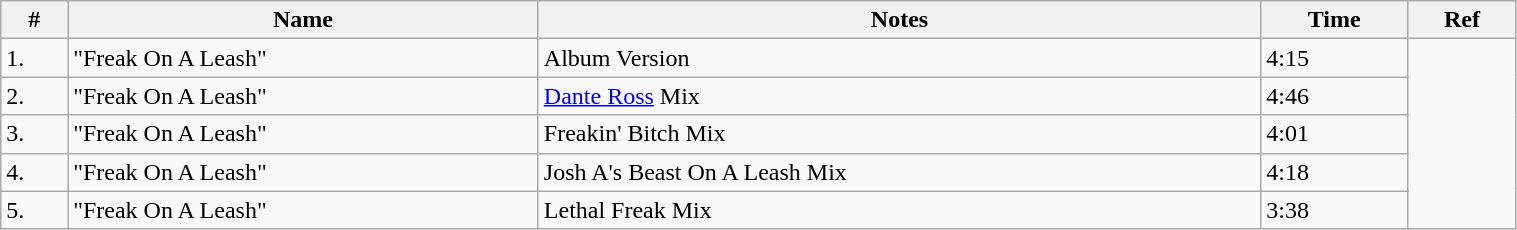<table class="wikitable center" style="margin-top: 0; width:80%">
<tr>
<th align="left">#</th>
<th align="left">Name</th>
<th align="left">Notes</th>
<th align="left">Time</th>
<th align="left">Ref</th>
</tr>
<tr>
<td>1.</td>
<td>"Freak On A Leash"</td>
<td>Album Version</td>
<td>4:15</td>
<td rowspan="5"></td>
</tr>
<tr>
<td>2.</td>
<td>"Freak On A Leash"</td>
<td><a href='#'>Dante Ross</a> Mix</td>
<td>4:46</td>
</tr>
<tr>
<td>3.</td>
<td>"Freak On A Leash"</td>
<td>Freakin' Bitch Mix</td>
<td>4:01</td>
</tr>
<tr>
<td>4.</td>
<td>"Freak On A Leash"</td>
<td>Josh A's Beast On A Leash Mix</td>
<td>4:18</td>
</tr>
<tr>
<td>5.</td>
<td>"Freak On A Leash"</td>
<td>Lethal Freak Mix</td>
<td>3:38</td>
</tr>
</table>
